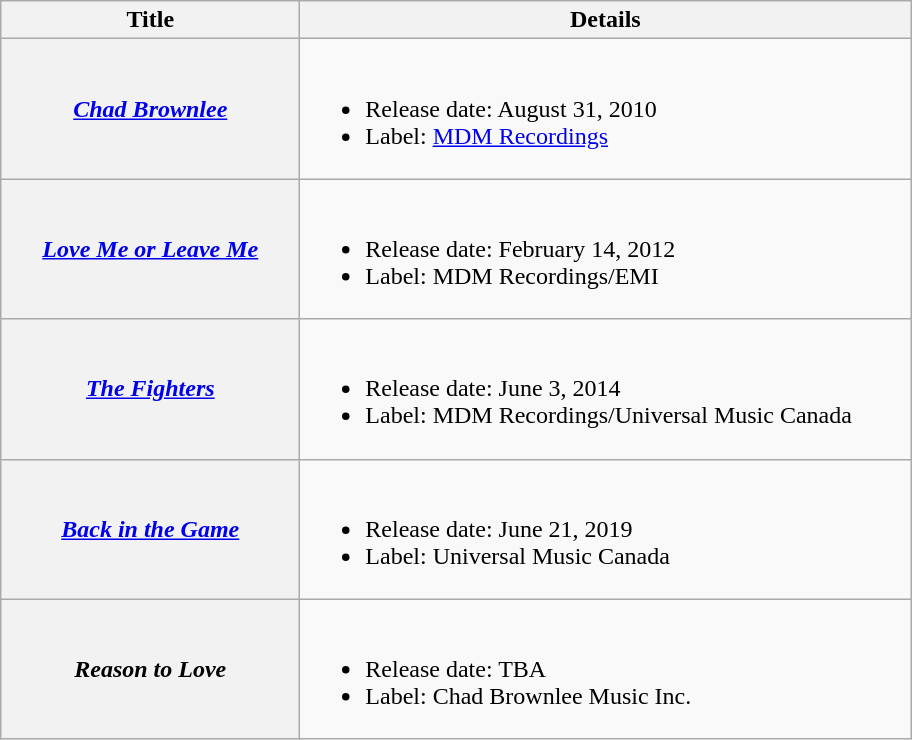<table class="wikitable plainrowheaders">
<tr>
<th style="width:12em;">Title</th>
<th style="width:25em;">Details</th>
</tr>
<tr>
<th scope="row"><em><a href='#'>Chad Brownlee</a></em></th>
<td><br><ul><li>Release date: August 31, 2010</li><li>Label: <a href='#'>MDM Recordings</a></li></ul></td>
</tr>
<tr>
<th scope="row"><em><a href='#'>Love Me or Leave Me</a></em></th>
<td><br><ul><li>Release date: February 14, 2012</li><li>Label: MDM Recordings/EMI</li></ul></td>
</tr>
<tr>
<th scope="row"><em><a href='#'>The Fighters</a></em></th>
<td><br><ul><li>Release date: June 3, 2014</li><li>Label: MDM Recordings/Universal Music Canada</li></ul></td>
</tr>
<tr>
<th scope="row"><em><a href='#'>Back in the Game</a></em></th>
<td><br><ul><li>Release date: June 21, 2019</li><li>Label: Universal Music Canada</li></ul></td>
</tr>
<tr>
<th scope="row"><em>Reason to Love</em></th>
<td><br><ul><li>Release date: TBA</li><li>Label: Chad Brownlee Music Inc.</li></ul></td>
</tr>
</table>
